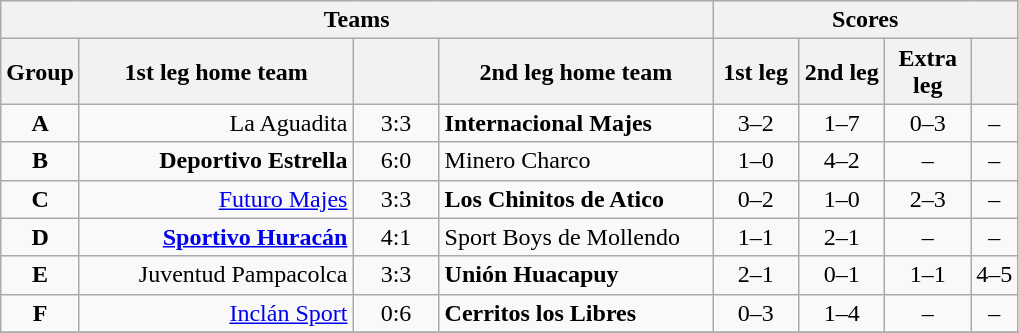<table class="wikitable" style="text-align: center;">
<tr>
<th colspan=4>Teams</th>
<th colspan=4>Scores</th>
</tr>
<tr>
<th width="40">Group</th>
<th width="175">1st leg home team</th>
<th width="50"></th>
<th width="175">2nd leg home team</th>
<th width="50">1st leg</th>
<th width="50">2nd leg</th>
<th width="50">Extra leg</th>
<th></th>
</tr>
<tr>
<td><strong>A</strong></td>
<td align=right>La Aguadita</td>
<td>3:3</td>
<td align=left><strong>Internacional Majes</strong></td>
<td>3–2</td>
<td>1–7</td>
<td>0–3</td>
<td>–</td>
</tr>
<tr>
<td><strong>B</strong></td>
<td align=right><strong>Deportivo Estrella</strong></td>
<td>6:0</td>
<td align=left>Minero Charco</td>
<td>1–0</td>
<td>4–2</td>
<td>–</td>
<td>–</td>
</tr>
<tr>
<td><strong>C</strong></td>
<td align=right><a href='#'>Futuro Majes</a></td>
<td>3:3</td>
<td align=left><strong>Los Chinitos de Atico</strong></td>
<td>0–2</td>
<td>1–0</td>
<td>2–3</td>
<td>–</td>
</tr>
<tr>
<td><strong>D</strong></td>
<td align=right><strong><a href='#'>Sportivo Huracán</a></strong></td>
<td>4:1</td>
<td align=left>Sport Boys de Mollendo</td>
<td>1–1</td>
<td>2–1</td>
<td>–</td>
<td>–</td>
</tr>
<tr>
<td><strong>E</strong></td>
<td align=right>Juventud Pampacolca</td>
<td>3:3</td>
<td align=left><strong>Unión Huacapuy</strong></td>
<td>2–1</td>
<td>0–1</td>
<td>1–1</td>
<td>4–5</td>
</tr>
<tr>
<td><strong>F</strong></td>
<td align=right><a href='#'>Inclán Sport</a></td>
<td>0:6</td>
<td align=left><strong>Cerritos los Libres</strong></td>
<td>0–3</td>
<td>1–4</td>
<td>–</td>
<td>–</td>
</tr>
<tr>
</tr>
</table>
